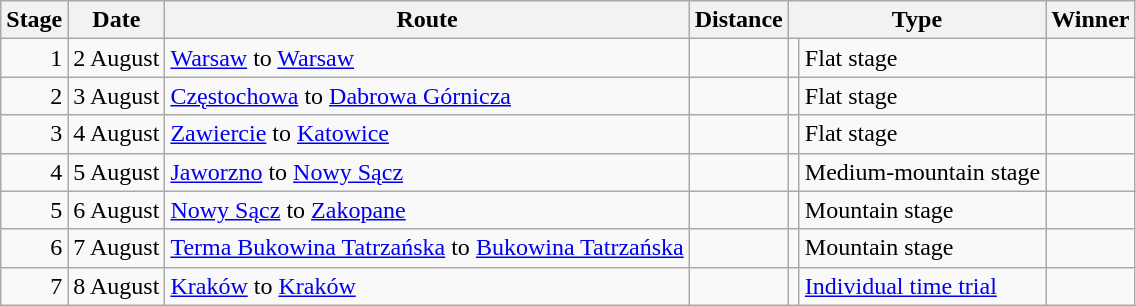<table class="wikitable">
<tr>
<th>Stage</th>
<th>Date</th>
<th>Route</th>
<th>Distance</th>
<th colspan="2">Type</th>
<th>Winner</th>
</tr>
<tr>
<td align=right>1</td>
<td align=right>2 August</td>
<td><a href='#'>Warsaw</a> to <a href='#'>Warsaw</a></td>
<td style="text-align:center;"></td>
<td></td>
<td>Flat stage</td>
<td></td>
</tr>
<tr>
<td align=right>2</td>
<td align=right>3 August</td>
<td><a href='#'>Częstochowa</a> to <a href='#'>Dabrowa Górnicza</a></td>
<td style="text-align:center;"></td>
<td></td>
<td>Flat stage</td>
<td></td>
</tr>
<tr>
<td align=right>3</td>
<td align=right>4 August</td>
<td><a href='#'>Zawiercie</a> to <a href='#'>Katowice</a></td>
<td style="text-align:center;"></td>
<td></td>
<td>Flat stage</td>
<td></td>
</tr>
<tr>
<td align=right>4</td>
<td align=right>5 August</td>
<td><a href='#'>Jaworzno</a> to <a href='#'>Nowy Sącz</a></td>
<td style="text-align:center;"></td>
<td></td>
<td>Medium-mountain stage</td>
<td></td>
</tr>
<tr>
<td align=right>5</td>
<td align=right>6 August</td>
<td><a href='#'>Nowy Sącz</a> to <a href='#'>Zakopane</a></td>
<td style="text-align:center;"></td>
<td></td>
<td>Mountain stage</td>
<td></td>
</tr>
<tr>
<td align=right>6</td>
<td align=right>7 August</td>
<td><a href='#'>Terma Bukowina Tatrzańska</a> to <a href='#'>Bukowina Tatrzańska</a></td>
<td style="text-align:center;"></td>
<td></td>
<td>Mountain stage</td>
<td></td>
</tr>
<tr>
<td align=right>7</td>
<td align=right>8 August</td>
<td><a href='#'>Kraków</a> to <a href='#'>Kraków</a></td>
<td style="text-align:center;"></td>
<td></td>
<td><a href='#'>Individual time trial</a></td>
<td></td>
</tr>
</table>
